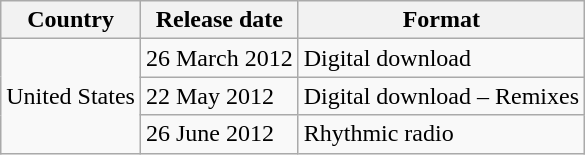<table class="wikitable plainrowheaders">
<tr>
<th scope="col">Country</th>
<th scope="col">Release date</th>
<th scope="col">Format</th>
</tr>
<tr>
<td rowspan="3">United States</td>
<td>26 March 2012</td>
<td>Digital download</td>
</tr>
<tr>
<td>22 May 2012</td>
<td>Digital download – Remixes</td>
</tr>
<tr>
<td>26 June 2012</td>
<td>Rhythmic radio</td>
</tr>
</table>
